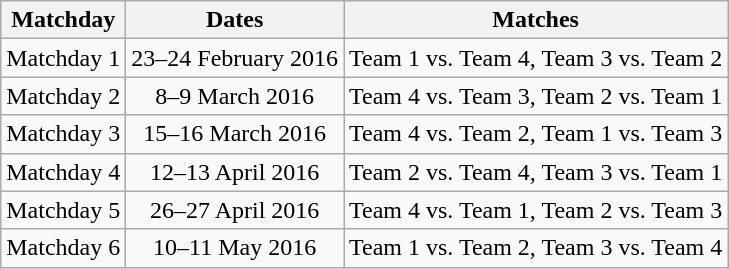<table class="wikitable" style="text-align:center">
<tr>
<th>Matchday</th>
<th>Dates</th>
<th>Matches</th>
</tr>
<tr>
<td>Matchday 1</td>
<td>23–24 February 2016</td>
<td>Team 1 vs. Team 4, Team 3 vs. Team 2</td>
</tr>
<tr>
<td>Matchday 2</td>
<td>8–9 March 2016</td>
<td>Team 4 vs. Team 3, Team 2 vs. Team 1</td>
</tr>
<tr>
<td>Matchday 3</td>
<td>15–16 March 2016</td>
<td>Team 4 vs. Team 2, Team 1 vs. Team 3</td>
</tr>
<tr>
<td>Matchday 4</td>
<td>12–13 April 2016</td>
<td>Team 2 vs. Team 4, Team 3 vs. Team 1</td>
</tr>
<tr>
<td>Matchday 5</td>
<td>26–27 April 2016</td>
<td>Team 4 vs. Team 1, Team 2 vs. Team 3</td>
</tr>
<tr>
<td>Matchday 6</td>
<td>10–11 May 2016</td>
<td>Team 1 vs. Team 2, Team 3 vs. Team 4</td>
</tr>
</table>
